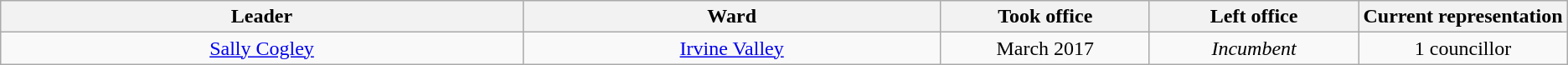<table class="wikitable" style="text-align:center">
<tr>
<th style="width:25%;">Leader</th>
<th style="width:20%;">Ward</th>
<th style="width:10%;">Took office</th>
<th style="width:10%;">Left office</th>
<th style="width:10%;">Current representation</th>
</tr>
<tr>
<td><a href='#'>Sally Cogley</a></td>
<td><a href='#'>Irvine Valley</a> </td>
<td>March 2017</td>
<td><em>Incumbent</em></td>
<td>1 councillor</td>
</tr>
</table>
